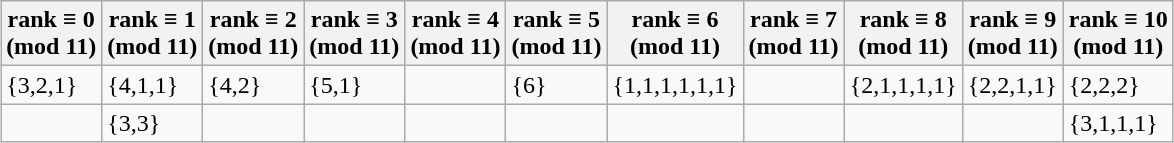<table class="wikitable" style="margin: 1em auto;">
<tr>
<th>rank ≡ 0 <br> (mod 11)</th>
<th>rank ≡ 1 <br> (mod 11)</th>
<th>rank ≡ 2 <br> (mod 11)</th>
<th>rank ≡ 3 <br> (mod 11)</th>
<th>rank ≡ 4 <br> (mod 11)</th>
<th>rank ≡ 5 <br> (mod 11)</th>
<th>rank ≡ 6<br> (mod 11)</th>
<th>rank ≡ 7 <br> (mod 11)</th>
<th>rank ≡ 8 <br> (mod 11)</th>
<th>rank ≡ 9 <br> (mod 11)</th>
<th>rank ≡ 10 <br> (mod 11)</th>
</tr>
<tr>
<td>{3,2,1}</td>
<td>{4,1,1}</td>
<td>{4,2}</td>
<td>{5,1}</td>
<td></td>
<td>{6}</td>
<td>{1,1,1,1,1,1}</td>
<td></td>
<td>{2,1,1,1,1}</td>
<td>{2,2,1,1}</td>
<td>{2,2,2}</td>
</tr>
<tr>
<td></td>
<td>{3,3}</td>
<td></td>
<td></td>
<td></td>
<td></td>
<td></td>
<td></td>
<td></td>
<td></td>
<td>{3,1,1,1}</td>
</tr>
</table>
